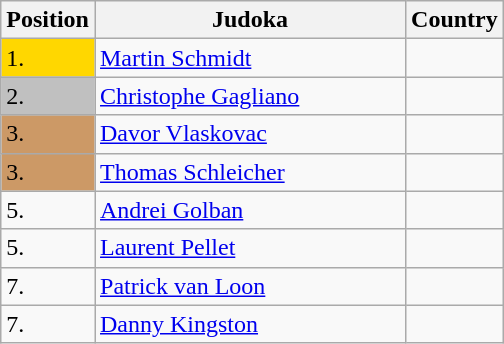<table class=wikitable>
<tr>
<th width=10>Position</th>
<th width=200>Judoka</th>
<th width=10>Country</th>
</tr>
<tr>
<td bgcolor=gold>1.</td>
<td><a href='#'>Martin Schmidt</a></td>
<td></td>
</tr>
<tr>
<td bgcolor="silver">2.</td>
<td><a href='#'>Christophe Gagliano</a></td>
<td></td>
</tr>
<tr>
<td bgcolor="CC9966">3.</td>
<td><a href='#'>Davor Vlaskovac</a></td>
<td></td>
</tr>
<tr>
<td bgcolor="CC9966">3.</td>
<td><a href='#'>Thomas Schleicher</a></td>
<td></td>
</tr>
<tr>
<td>5.</td>
<td><a href='#'>Andrei Golban</a></td>
<td></td>
</tr>
<tr>
<td>5.</td>
<td><a href='#'>Laurent Pellet</a></td>
<td></td>
</tr>
<tr>
<td>7.</td>
<td><a href='#'>Patrick van Loon</a></td>
<td></td>
</tr>
<tr>
<td>7.</td>
<td><a href='#'>Danny Kingston</a></td>
<td></td>
</tr>
</table>
